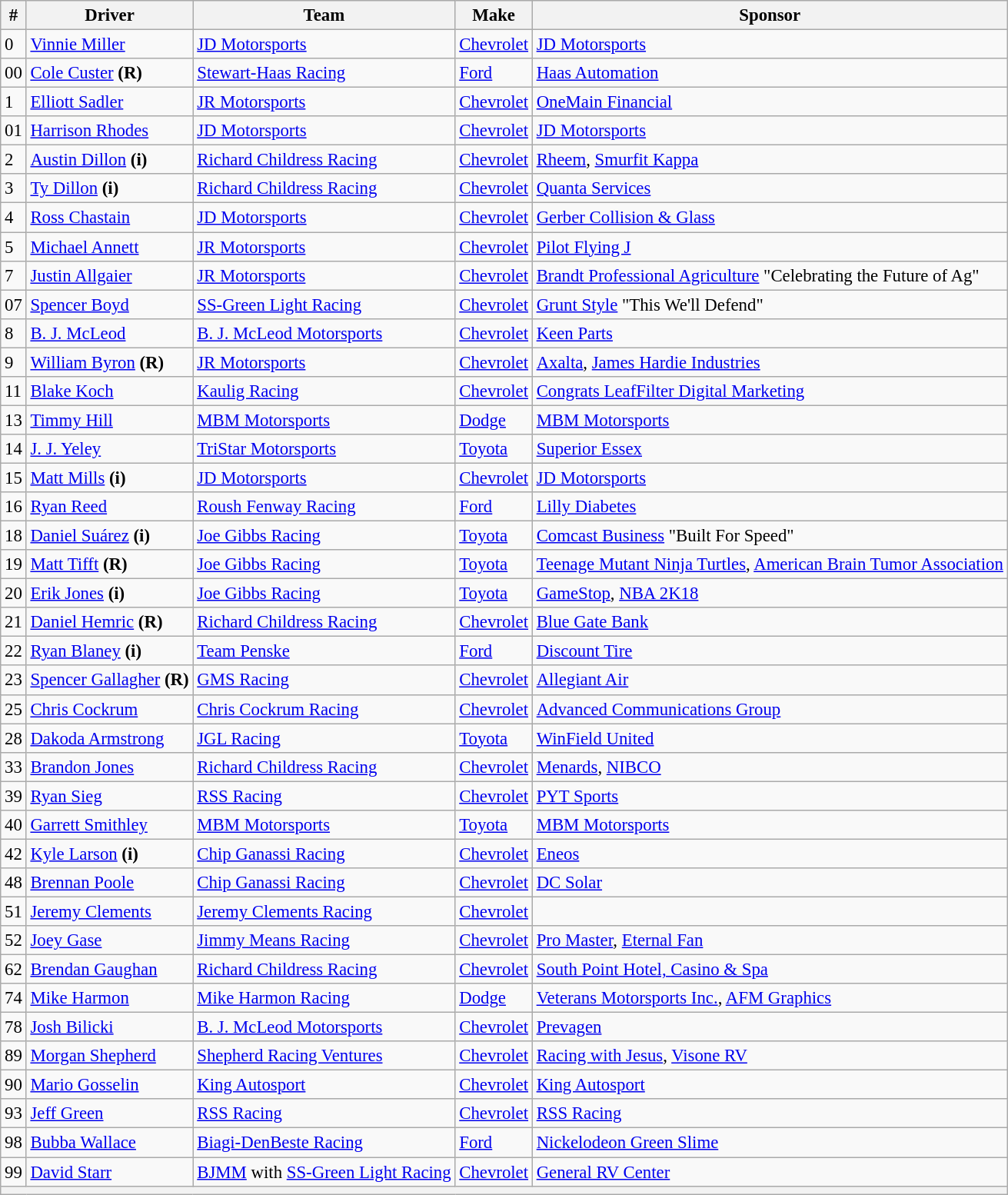<table class="wikitable" style="font-size:95%">
<tr>
<th>#</th>
<th>Driver</th>
<th>Team</th>
<th>Make</th>
<th>Sponsor</th>
</tr>
<tr>
<td>0</td>
<td><a href='#'>Vinnie Miller</a></td>
<td><a href='#'>JD Motorsports</a></td>
<td><a href='#'>Chevrolet</a></td>
<td><a href='#'>JD Motorsports</a></td>
</tr>
<tr>
<td>00</td>
<td><a href='#'>Cole Custer</a> <strong>(R)</strong></td>
<td><a href='#'>Stewart-Haas Racing</a></td>
<td><a href='#'>Ford</a></td>
<td><a href='#'>Haas Automation</a></td>
</tr>
<tr>
<td>1</td>
<td><a href='#'>Elliott Sadler</a></td>
<td><a href='#'>JR Motorsports</a></td>
<td><a href='#'>Chevrolet</a></td>
<td><a href='#'>OneMain Financial</a></td>
</tr>
<tr>
<td>01</td>
<td><a href='#'>Harrison Rhodes</a></td>
<td><a href='#'>JD Motorsports</a></td>
<td><a href='#'>Chevrolet</a></td>
<td><a href='#'>JD Motorsports</a></td>
</tr>
<tr>
<td>2</td>
<td><a href='#'>Austin Dillon</a> <strong>(i)</strong></td>
<td><a href='#'>Richard Childress Racing</a></td>
<td><a href='#'>Chevrolet</a></td>
<td><a href='#'>Rheem</a>, <a href='#'>Smurfit Kappa</a></td>
</tr>
<tr>
<td>3</td>
<td><a href='#'>Ty Dillon</a> <strong>(i)</strong></td>
<td><a href='#'>Richard Childress Racing</a></td>
<td><a href='#'>Chevrolet</a></td>
<td><a href='#'>Quanta Services</a></td>
</tr>
<tr>
<td>4</td>
<td><a href='#'>Ross Chastain</a></td>
<td><a href='#'>JD Motorsports</a></td>
<td><a href='#'>Chevrolet</a></td>
<td><a href='#'>Gerber Collision & Glass</a></td>
</tr>
<tr>
<td>5</td>
<td><a href='#'>Michael Annett</a></td>
<td><a href='#'>JR Motorsports</a></td>
<td><a href='#'>Chevrolet</a></td>
<td><a href='#'>Pilot Flying J</a></td>
</tr>
<tr>
<td>7</td>
<td><a href='#'>Justin Allgaier</a></td>
<td><a href='#'>JR Motorsports</a></td>
<td><a href='#'>Chevrolet</a></td>
<td><a href='#'>Brandt Professional Agriculture</a> "Celebrating the Future of Ag"</td>
</tr>
<tr>
<td>07</td>
<td><a href='#'>Spencer Boyd</a></td>
<td><a href='#'>SS-Green Light Racing</a></td>
<td><a href='#'>Chevrolet</a></td>
<td><a href='#'>Grunt Style</a> "This We'll Defend"</td>
</tr>
<tr>
<td>8</td>
<td><a href='#'>B. J. McLeod</a></td>
<td><a href='#'>B. J. McLeod Motorsports</a></td>
<td><a href='#'>Chevrolet</a></td>
<td><a href='#'>Keen Parts</a></td>
</tr>
<tr>
<td>9</td>
<td><a href='#'>William Byron</a> <strong>(R)</strong></td>
<td><a href='#'>JR Motorsports</a></td>
<td><a href='#'>Chevrolet</a></td>
<td><a href='#'>Axalta</a>, <a href='#'>James Hardie Industries</a></td>
</tr>
<tr>
<td>11</td>
<td><a href='#'>Blake Koch</a></td>
<td><a href='#'>Kaulig Racing</a></td>
<td><a href='#'>Chevrolet</a></td>
<td><a href='#'>Congrats LeafFilter Digital Marketing</a></td>
</tr>
<tr>
<td>13</td>
<td><a href='#'>Timmy Hill</a></td>
<td><a href='#'>MBM Motorsports</a></td>
<td><a href='#'>Dodge</a></td>
<td><a href='#'>MBM Motorsports</a></td>
</tr>
<tr>
<td>14</td>
<td><a href='#'>J. J. Yeley</a></td>
<td><a href='#'>TriStar Motorsports</a></td>
<td><a href='#'>Toyota</a></td>
<td><a href='#'>Superior Essex</a></td>
</tr>
<tr>
<td>15</td>
<td><a href='#'>Matt Mills</a> <strong>(i)</strong></td>
<td><a href='#'>JD Motorsports</a></td>
<td><a href='#'>Chevrolet</a></td>
<td><a href='#'>JD Motorsports</a></td>
</tr>
<tr>
<td>16</td>
<td><a href='#'>Ryan Reed</a></td>
<td><a href='#'>Roush Fenway Racing</a></td>
<td><a href='#'>Ford</a></td>
<td><a href='#'>Lilly Diabetes</a></td>
</tr>
<tr>
<td>18</td>
<td><a href='#'>Daniel Suárez</a> <strong>(i)</strong></td>
<td><a href='#'>Joe Gibbs Racing</a></td>
<td><a href='#'>Toyota</a></td>
<td><a href='#'>Comcast Business</a> "Built For Speed"</td>
</tr>
<tr>
<td>19</td>
<td><a href='#'>Matt Tifft</a> <strong>(R)</strong></td>
<td><a href='#'>Joe Gibbs Racing</a></td>
<td><a href='#'>Toyota</a></td>
<td><a href='#'>Teenage Mutant Ninja Turtles</a>, <a href='#'>American Brain Tumor Association</a></td>
</tr>
<tr>
<td>20</td>
<td><a href='#'>Erik Jones</a> <strong>(i)</strong></td>
<td><a href='#'>Joe Gibbs Racing</a></td>
<td><a href='#'>Toyota</a></td>
<td><a href='#'>GameStop</a>, <a href='#'>NBA 2K18</a></td>
</tr>
<tr>
<td>21</td>
<td><a href='#'>Daniel Hemric</a> <strong>(R)</strong></td>
<td><a href='#'>Richard Childress Racing</a></td>
<td><a href='#'>Chevrolet</a></td>
<td><a href='#'>Blue Gate Bank</a></td>
</tr>
<tr>
<td>22</td>
<td><a href='#'>Ryan Blaney</a> <strong>(i)</strong></td>
<td><a href='#'>Team Penske</a></td>
<td><a href='#'>Ford</a></td>
<td><a href='#'>Discount Tire</a></td>
</tr>
<tr>
<td>23</td>
<td><a href='#'>Spencer Gallagher</a> <strong>(R)</strong></td>
<td><a href='#'>GMS Racing</a></td>
<td><a href='#'>Chevrolet</a></td>
<td><a href='#'>Allegiant Air</a></td>
</tr>
<tr>
<td>25</td>
<td><a href='#'>Chris Cockrum</a></td>
<td><a href='#'>Chris Cockrum Racing</a></td>
<td><a href='#'>Chevrolet</a></td>
<td><a href='#'>Advanced Communications Group</a></td>
</tr>
<tr>
<td>28</td>
<td><a href='#'>Dakoda Armstrong</a></td>
<td><a href='#'>JGL Racing</a></td>
<td><a href='#'>Toyota</a></td>
<td><a href='#'>WinField United</a></td>
</tr>
<tr>
<td>33</td>
<td><a href='#'>Brandon Jones</a></td>
<td><a href='#'>Richard Childress Racing</a></td>
<td><a href='#'>Chevrolet</a></td>
<td><a href='#'>Menards</a>, <a href='#'>NIBCO</a></td>
</tr>
<tr>
<td>39</td>
<td><a href='#'>Ryan Sieg</a></td>
<td><a href='#'>RSS Racing</a></td>
<td><a href='#'>Chevrolet</a></td>
<td><a href='#'>PYT Sports</a></td>
</tr>
<tr>
<td>40</td>
<td><a href='#'>Garrett Smithley</a></td>
<td><a href='#'>MBM Motorsports</a></td>
<td><a href='#'>Toyota</a></td>
<td><a href='#'>MBM Motorsports</a></td>
</tr>
<tr>
<td>42</td>
<td><a href='#'>Kyle Larson</a> <strong>(i)</strong></td>
<td><a href='#'>Chip Ganassi Racing</a></td>
<td><a href='#'>Chevrolet</a></td>
<td><a href='#'>Eneos</a></td>
</tr>
<tr>
<td>48</td>
<td><a href='#'>Brennan Poole</a></td>
<td><a href='#'>Chip Ganassi Racing</a></td>
<td><a href='#'>Chevrolet</a></td>
<td><a href='#'>DC Solar</a></td>
</tr>
<tr>
<td>51</td>
<td><a href='#'>Jeremy Clements</a></td>
<td><a href='#'>Jeremy Clements Racing</a></td>
<td><a href='#'>Chevrolet</a></td>
<td></td>
</tr>
<tr>
<td>52</td>
<td><a href='#'>Joey Gase</a></td>
<td><a href='#'>Jimmy Means Racing</a></td>
<td><a href='#'>Chevrolet</a></td>
<td><a href='#'>Pro Master</a>, <a href='#'>Eternal Fan</a></td>
</tr>
<tr>
<td>62</td>
<td><a href='#'>Brendan Gaughan</a></td>
<td><a href='#'>Richard Childress Racing</a></td>
<td><a href='#'>Chevrolet</a></td>
<td><a href='#'>South Point Hotel, Casino & Spa</a></td>
</tr>
<tr>
<td>74</td>
<td><a href='#'>Mike Harmon</a></td>
<td><a href='#'>Mike Harmon Racing</a></td>
<td><a href='#'>Dodge</a></td>
<td><a href='#'>Veterans Motorsports Inc.</a>, <a href='#'>AFM Graphics</a></td>
</tr>
<tr>
<td>78</td>
<td><a href='#'>Josh Bilicki</a></td>
<td><a href='#'>B. J. McLeod Motorsports</a></td>
<td><a href='#'>Chevrolet</a></td>
<td><a href='#'>Prevagen</a></td>
</tr>
<tr>
<td>89</td>
<td><a href='#'>Morgan Shepherd</a></td>
<td><a href='#'>Shepherd Racing Ventures</a></td>
<td><a href='#'>Chevrolet</a></td>
<td><a href='#'>Racing with Jesus</a>, <a href='#'>Visone RV</a></td>
</tr>
<tr>
<td>90</td>
<td><a href='#'>Mario Gosselin</a></td>
<td><a href='#'>King Autosport</a></td>
<td><a href='#'>Chevrolet</a></td>
<td><a href='#'>King Autosport</a></td>
</tr>
<tr>
<td>93</td>
<td><a href='#'>Jeff Green</a></td>
<td><a href='#'>RSS Racing</a></td>
<td><a href='#'>Chevrolet</a></td>
<td><a href='#'>RSS Racing</a></td>
</tr>
<tr>
<td>98</td>
<td><a href='#'>Bubba Wallace</a></td>
<td><a href='#'>Biagi-DenBeste Racing</a></td>
<td><a href='#'>Ford</a></td>
<td><a href='#'>Nickelodeon Green Slime</a></td>
</tr>
<tr>
<td>99</td>
<td><a href='#'>David Starr</a></td>
<td><a href='#'>BJMM</a> with <a href='#'>SS-Green Light Racing</a></td>
<td><a href='#'>Chevrolet</a></td>
<td><a href='#'>General RV Center</a></td>
</tr>
<tr>
<th colspan="5"></th>
</tr>
</table>
